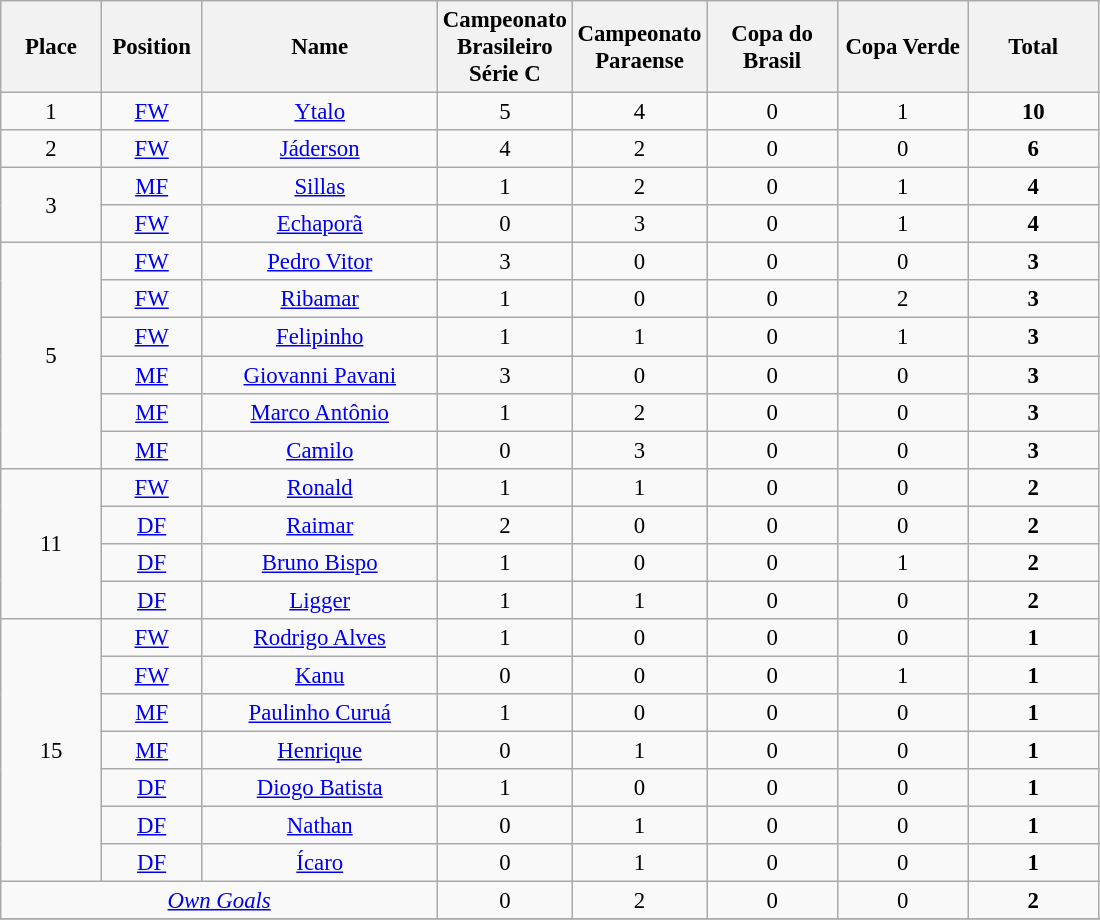<table class="wikitable" style="font-size: 95%; text-align: center;">
<tr>
<th width=60>Place</th>
<th width=60>Position</th>
<th width=150>Name</th>
<th width=80>Campeonato Brasileiro Série C</th>
<th width=80>Campeonato Paraense</th>
<th width=80>Copa do Brasil</th>
<th width=80>Copa Verde</th>
<th width=80><strong>Total</strong></th>
</tr>
<tr>
<td rowspan="1">1</td>
<td><a href='#'>FW</a></td>
<td><a href='#'>Ytalo</a></td>
<td>5</td>
<td>4</td>
<td>0</td>
<td>1</td>
<td><strong>10</strong></td>
</tr>
<tr>
<td rowspan="1">2</td>
<td><a href='#'>FW</a></td>
<td><a href='#'>Jáderson</a></td>
<td>4</td>
<td>2</td>
<td>0</td>
<td>0</td>
<td><strong>6</strong></td>
</tr>
<tr>
<td rowspan="2">3</td>
<td><a href='#'>MF</a></td>
<td><a href='#'>Sillas</a></td>
<td>1</td>
<td>2</td>
<td>0</td>
<td>1</td>
<td><strong>4</strong></td>
</tr>
<tr>
<td><a href='#'>FW</a></td>
<td><a href='#'>Echaporã</a></td>
<td>0</td>
<td>3</td>
<td>0</td>
<td>1</td>
<td><strong>4</strong></td>
</tr>
<tr>
<td rowspan="6">5</td>
<td><a href='#'>FW</a></td>
<td><a href='#'>Pedro Vitor</a></td>
<td>3</td>
<td>0</td>
<td>0</td>
<td>0</td>
<td><strong>3</strong></td>
</tr>
<tr>
<td><a href='#'>FW</a></td>
<td><a href='#'>Ribamar</a></td>
<td>1</td>
<td>0</td>
<td>0</td>
<td>2</td>
<td><strong>3</strong></td>
</tr>
<tr>
<td><a href='#'>FW</a></td>
<td><a href='#'>Felipinho</a></td>
<td>1</td>
<td>1</td>
<td>0</td>
<td>1</td>
<td><strong>3</strong></td>
</tr>
<tr>
<td><a href='#'>MF</a></td>
<td><a href='#'>Giovanni Pavani</a></td>
<td>3</td>
<td>0</td>
<td>0</td>
<td>0</td>
<td><strong>3</strong></td>
</tr>
<tr>
<td><a href='#'>MF</a></td>
<td><a href='#'>Marco Antônio</a></td>
<td>1</td>
<td>2</td>
<td>0</td>
<td>0</td>
<td><strong>3</strong></td>
</tr>
<tr>
<td><a href='#'>MF</a></td>
<td><a href='#'>Camilo</a></td>
<td>0</td>
<td>3</td>
<td>0</td>
<td>0</td>
<td><strong>3</strong></td>
</tr>
<tr>
<td rowspan="4">11</td>
<td><a href='#'>FW</a></td>
<td><a href='#'>Ronald</a></td>
<td>1</td>
<td>1</td>
<td>0</td>
<td>0</td>
<td><strong>2</strong></td>
</tr>
<tr>
<td><a href='#'>DF</a></td>
<td><a href='#'>Raimar</a></td>
<td>2</td>
<td>0</td>
<td>0</td>
<td>0</td>
<td><strong>2</strong></td>
</tr>
<tr>
<td><a href='#'>DF</a></td>
<td><a href='#'>Bruno Bispo</a></td>
<td>1</td>
<td>0</td>
<td>0</td>
<td>1</td>
<td><strong>2</strong></td>
</tr>
<tr>
<td><a href='#'>DF</a></td>
<td><a href='#'>Ligger</a></td>
<td>1</td>
<td>1</td>
<td>0</td>
<td>0</td>
<td><strong>2</strong></td>
</tr>
<tr>
<td rowspan="7">15</td>
<td><a href='#'>FW</a></td>
<td><a href='#'>Rodrigo Alves</a></td>
<td>1</td>
<td>0</td>
<td>0</td>
<td>0</td>
<td><strong>1</strong></td>
</tr>
<tr>
<td><a href='#'>FW</a></td>
<td><a href='#'>Kanu</a></td>
<td>0</td>
<td>0</td>
<td>0</td>
<td>1</td>
<td><strong>1</strong></td>
</tr>
<tr>
<td><a href='#'>MF</a></td>
<td><a href='#'>Paulinho Curuá</a></td>
<td>1</td>
<td>0</td>
<td>0</td>
<td>0</td>
<td><strong>1</strong></td>
</tr>
<tr>
<td><a href='#'>MF</a></td>
<td><a href='#'>Henrique</a></td>
<td>0</td>
<td>1</td>
<td>0</td>
<td>0</td>
<td><strong>1</strong></td>
</tr>
<tr>
<td><a href='#'>DF</a></td>
<td><a href='#'>Diogo Batista</a></td>
<td>1</td>
<td>0</td>
<td>0</td>
<td>0</td>
<td><strong>1</strong></td>
</tr>
<tr>
<td><a href='#'>DF</a></td>
<td><a href='#'>Nathan</a></td>
<td>0</td>
<td>1</td>
<td>0</td>
<td>0</td>
<td><strong>1</strong></td>
</tr>
<tr>
<td><a href='#'>DF</a></td>
<td><a href='#'>Ícaro</a></td>
<td>0</td>
<td>1</td>
<td>0</td>
<td>0</td>
<td><strong>1</strong></td>
</tr>
<tr>
<td colspan="3"><em><a href='#'>Own Goals</a></em></td>
<td>0</td>
<td>2</td>
<td>0</td>
<td>0</td>
<td><strong>2</strong></td>
</tr>
<tr>
</tr>
</table>
